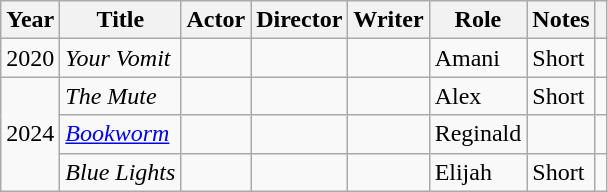<table class="wikitable sortable">
<tr>
<th>Year</th>
<th>Title</th>
<th>Actor</th>
<th>Director</th>
<th>Writer</th>
<th>Role</th>
<th class="unsortable">Notes</th>
<th class="unsortable"></th>
</tr>
<tr>
<td>2020</td>
<td><em>Your Vomit</em></td>
<td></td>
<td></td>
<td></td>
<td>Amani</td>
<td>Short</td>
<td></td>
</tr>
<tr>
<td rowspan="3">2024</td>
<td><em>The Mute</em></td>
<td></td>
<td></td>
<td></td>
<td>Alex</td>
<td>Short</td>
<td></td>
</tr>
<tr>
<td><em><a href='#'>Bookworm</a></em></td>
<td></td>
<td></td>
<td></td>
<td>Reginald</td>
<td></td>
<td></td>
</tr>
<tr>
<td><em>Blue Lights</em></td>
<td></td>
<td></td>
<td></td>
<td>Elijah</td>
<td>Short</td>
<td></td>
</tr>
</table>
